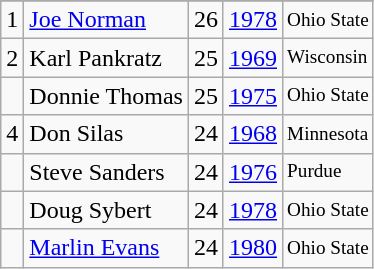<table class="wikitable">
<tr>
</tr>
<tr>
<td>1</td>
<td><a href='#'>Joe Norman</a></td>
<td>26</td>
<td><a href='#'>1978</a></td>
<td style="font-size:80%;">Ohio State</td>
</tr>
<tr>
<td>2</td>
<td>Karl Pankratz</td>
<td>25</td>
<td><a href='#'>1969</a></td>
<td style="font-size:80%;">Wisconsin</td>
</tr>
<tr>
<td></td>
<td>Donnie Thomas</td>
<td>25</td>
<td><a href='#'>1975</a></td>
<td style="font-size:80%;">Ohio State</td>
</tr>
<tr>
<td>4</td>
<td>Don Silas</td>
<td>24</td>
<td><a href='#'>1968</a></td>
<td style="font-size:80%;">Minnesota</td>
</tr>
<tr>
<td></td>
<td>Steve Sanders</td>
<td>24</td>
<td><a href='#'>1976</a></td>
<td style="font-size:80%;">Purdue</td>
</tr>
<tr>
<td></td>
<td>Doug Sybert</td>
<td>24</td>
<td><a href='#'>1978</a></td>
<td style="font-size:80%;">Ohio State</td>
</tr>
<tr>
<td></td>
<td><a href='#'>Marlin Evans</a></td>
<td>24</td>
<td><a href='#'>1980</a></td>
<td style="font-size:80%;">Ohio State</td>
</tr>
</table>
